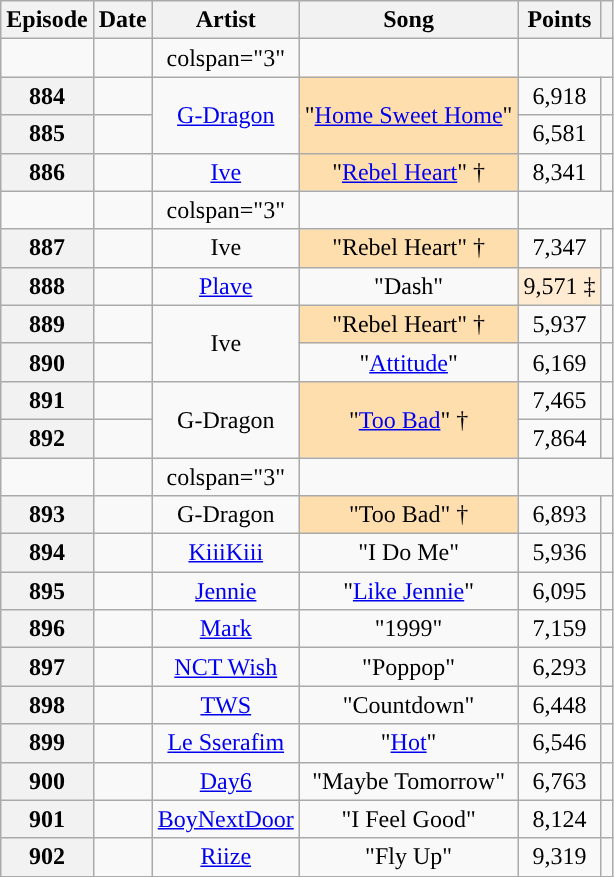<table class="wikitable plainrowheaders sortable" style="text-align:center">
<tr>
<th scope="col">Episode</th>
<th scope="col">Date</th>
<th scope="col">Artist</th>
<th scope="col">Song</th>
<th scope="col">Points</th>
<th scope="col" class="unsortable"></th>
</tr>
<tr>
<td></td>
<td></td>
<td>colspan="3" </td>
<td style="text-align:center"></td>
</tr>
<tr>
<th scope="row" style="text-align:center">884</th>
<td></td>
<td rowspan="2"><a href='#'>G-Dragon</a></td>
<td rowspan="2" style="background:#FFDEAD;">"<a href='#'>Home Sweet Home</a>"  </td>
<td>6,918</td>
<td style="text-align:center"></td>
</tr>
<tr>
<th scope="row" style="text-align:center">885</th>
<td></td>
<td>6,581</td>
<td style="text-align:center"></td>
</tr>
<tr>
<th scope="row" style="text-align:center">886</th>
<td></td>
<td><a href='#'>Ive</a></td>
<td style="background:#FFDEAD; text-align:center">"<a href='#'>Rebel Heart</a>" †</td>
<td>8,341</td>
<td style="text-align:center"></td>
</tr>
<tr>
<td></td>
<td></td>
<td>colspan="3" </td>
<td style="text-align:center"></td>
</tr>
<tr>
<th scope="row" style="text-align:center">887</th>
<td></td>
<td>Ive</td>
<td style="background:#FFDEAD; text-align:center">"Rebel Heart" †</td>
<td>7,347</td>
<td style="text-align:center"></td>
</tr>
<tr>
<th scope="row" style="text-align:center">888</th>
<td></td>
<td><a href='#'>Plave</a></td>
<td>"Dash"</td>
<td style="background:#FFEBD2; text-align:center">9,571 ‡</td>
<td style="text-align:center"></td>
</tr>
<tr>
<th scope="row" style="text-align:center">889</th>
<td></td>
<td rowspan="2">Ive</td>
<td style="background:#FFDEAD; text-align:center">"Rebel Heart" †</td>
<td>5,937</td>
<td style="text-align:center"></td>
</tr>
<tr>
<th scope="row" style="text-align:center">890</th>
<td></td>
<td>"<a href='#'>Attitude</a>"</td>
<td>6,169</td>
<td style="text-align:center"></td>
</tr>
<tr>
<th scope="row" style="text-align:center">891</th>
<td></td>
<td rowspan="2">G-Dragon</td>
<td rowspan="2" style="background:#FFDEAD; text-align:center">"<a href='#'>Too Bad</a>" †</td>
<td>7,465</td>
<td style="text-align:center"></td>
</tr>
<tr>
<th scope="row" style="text-align:center">892</th>
<td></td>
<td>7,864</td>
<td style="text-align:center"></td>
</tr>
<tr>
<td></td>
<td></td>
<td>colspan="3" </td>
<td style="text-align:center"></td>
</tr>
<tr>
<th scope="row" style="text-align:center">893</th>
<td></td>
<td>G-Dragon</td>
<td style="background:#FFDEAD; text-align:center">"Too Bad" †</td>
<td>6,893</td>
<td style="text-align:center"></td>
</tr>
<tr>
<th scope="row" style="text-align:center">894</th>
<td></td>
<td><a href='#'>KiiiKiii</a></td>
<td>"I Do Me"</td>
<td>5,936</td>
<td style="text-align:center"></td>
</tr>
<tr>
<th scope="row" style="text-align:center">895</th>
<td></td>
<td><a href='#'>Jennie</a></td>
<td>"<a href='#'>Like Jennie</a>"</td>
<td>6,095</td>
<td style="text-align:center"></td>
</tr>
<tr>
<th scope="row" style="text-align:center">896</th>
<td></td>
<td><a href='#'>Mark</a></td>
<td>"1999"</td>
<td>7,159</td>
<td style="text-align:center"></td>
</tr>
<tr>
<th scope="row" style="text-align:center">897</th>
<td></td>
<td><a href='#'>NCT Wish</a></td>
<td>"Poppop"</td>
<td>6,293</td>
<td style="text-align:center"></td>
</tr>
<tr>
<th scope="row" style="text-align:center">898</th>
<td></td>
<td><a href='#'>TWS</a></td>
<td>"Countdown"</td>
<td>6,448</td>
<td style="text-align:center"></td>
</tr>
<tr>
<th scope="row" style="text-align:center">899</th>
<td></td>
<td><a href='#'>Le Sserafim</a></td>
<td>"<a href='#'>Hot</a>"</td>
<td>6,546</td>
<td style="text-align:center"></td>
</tr>
<tr>
<th scope="row" style="text-align:center">900</th>
<td></td>
<td><a href='#'>Day6</a></td>
<td>"Maybe Tomorrow"</td>
<td>6,763</td>
<td style="text-align:center"></td>
</tr>
<tr>
<th scope="row" style="text-align:center">901</th>
<td></td>
<td><a href='#'>BoyNextDoor</a></td>
<td>"I Feel Good"</td>
<td>8,124</td>
<td style="text-align:center"></td>
</tr>
<tr>
<th scope="row" style="text-align:center">902</th>
<td></td>
<td><a href='#'>Riize</a></td>
<td>"Fly Up"</td>
<td>9,319</td>
<td style="text-align:center"></td>
</tr>
</table>
